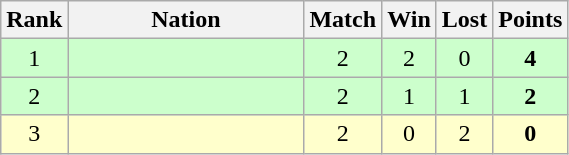<table class="wikitable" style="text-align: center;">
<tr>
<th width=20>Rank</th>
<th width=150>Nation</th>
<th width=20>Match</th>
<th width=20>Win</th>
<th width=20>Lost</th>
<th width=20>Points</th>
</tr>
<tr style="background:#cfc;">
<td>1</td>
<td style="text-align:left;"></td>
<td>2</td>
<td>2</td>
<td>0</td>
<td><strong>4</strong></td>
</tr>
<tr style="background:#cfc;">
<td>2</td>
<td style="text-align:left;"></td>
<td>2</td>
<td>1</td>
<td>1</td>
<td><strong>2</strong></td>
</tr>
<tr style="background:#ffc;">
<td>3</td>
<td style="text-align:left;"></td>
<td>2</td>
<td>0</td>
<td>2</td>
<td><strong>0</strong></td>
</tr>
</table>
